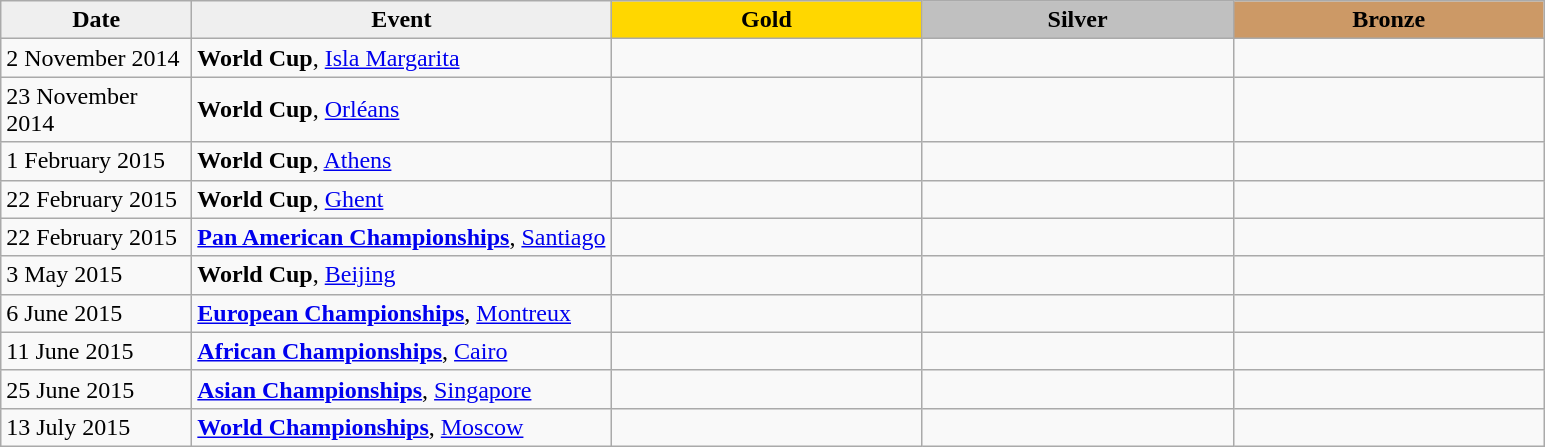<table class="wikitable plainrowheaders" border="1" style="font-size:100%">
<tr align=center>
<th scope=col style="width:120px; background: #efefef;">Date</th>
<th scope=col style="background: #efefef;">Event</th>
<th scope=col colspan=1 style="width:200px; background: gold;">Gold</th>
<th scope=col colspan=1 style="width:200px; background: silver;">Silver</th>
<th scope=col colspan=1 style="width:200px; background: #cc9966;">Bronze</th>
</tr>
<tr>
<td>2 November 2014</td>
<td><strong>World Cup</strong>, <a href='#'>Isla Margarita</a></td>
<td></td>
<td></td>
<td></td>
</tr>
<tr>
<td>23 November 2014</td>
<td><strong>World Cup</strong>, <a href='#'>Orléans</a></td>
<td></td>
<td></td>
<td></td>
</tr>
<tr>
<td>1 February 2015</td>
<td><strong>World Cup</strong>, <a href='#'>Athens</a></td>
<td></td>
<td></td>
<td></td>
</tr>
<tr>
<td>22 February 2015</td>
<td><strong>World Cup</strong>, <a href='#'>Ghent</a></td>
<td></td>
<td></td>
<td></td>
</tr>
<tr>
<td>22 February 2015</td>
<td><strong><a href='#'>Pan American Championships</a></strong>, <a href='#'>Santiago</a></td>
<td></td>
<td></td>
<td></td>
</tr>
<tr>
<td>3 May 2015</td>
<td><strong>World Cup</strong>, <a href='#'>Beijing</a></td>
<td></td>
<td></td>
<td></td>
</tr>
<tr>
<td>6 June 2015</td>
<td><strong><a href='#'>European Championships</a></strong>, <a href='#'>Montreux</a></td>
<td></td>
<td></td>
<td></td>
</tr>
<tr>
<td>11 June 2015</td>
<td><strong><a href='#'>African Championships</a></strong>, <a href='#'>Cairo</a></td>
<td></td>
<td></td>
<td></td>
</tr>
<tr>
<td>25 June 2015</td>
<td><strong><a href='#'>Asian Championships</a></strong>, <a href='#'>Singapore</a></td>
<td></td>
<td></td>
<td></td>
</tr>
<tr>
<td>13 July 2015</td>
<td><strong><a href='#'>World Championships</a></strong>, <a href='#'>Moscow</a></td>
<td></td>
<td></td>
<td></td>
</tr>
</table>
